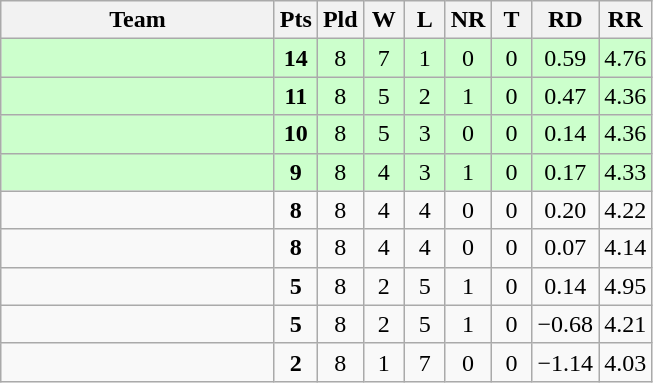<table class="wikitable" style="text-align:center;">
<tr>
<th width=175>Team</th>
<th style="width:20px;" abbr="Points">Pts</th>
<th style="width:20px;" abbr="Played">Pld</th>
<th style="width:20px;" abbr="Won">W</th>
<th style="width:20px;" abbr="Lost">L</th>
<th style="width:20px;" abbr="No Result">NR</th>
<th style="width:20px;" abbr="Tied">T</th>
<th style="width:20px;" abbr="Run Differential">RD</th>
<th style="width:20px;" abbr="Run Rate">RR</th>
</tr>
<tr style="background:#cfc;">
<td style="text-align:left;"></td>
<td><strong>14</strong></td>
<td>8</td>
<td>7</td>
<td>1</td>
<td>0</td>
<td>0</td>
<td>0.59</td>
<td>4.76</td>
</tr>
<tr style="background:#cfc;">
<td style="text-align:left;"></td>
<td><strong>11</strong></td>
<td>8</td>
<td>5</td>
<td>2</td>
<td>1</td>
<td>0</td>
<td>0.47</td>
<td>4.36</td>
</tr>
<tr style="background:#cfc;">
<td style="text-align:left;"></td>
<td><strong>10</strong></td>
<td>8</td>
<td>5</td>
<td>3</td>
<td>0</td>
<td>0</td>
<td>0.14</td>
<td>4.36</td>
</tr>
<tr style="background:#cfc;">
<td style="text-align:left;"></td>
<td><strong>9</strong></td>
<td>8</td>
<td>4</td>
<td>3</td>
<td>1</td>
<td>0</td>
<td>0.17</td>
<td>4.33</td>
</tr>
<tr style="background:#f9f9f9;">
<td style="text-align:left;"></td>
<td><strong>8</strong></td>
<td>8</td>
<td>4</td>
<td>4</td>
<td>0</td>
<td>0</td>
<td>0.20</td>
<td>4.22</td>
</tr>
<tr style="background:#f9f9f9;">
<td style="text-align:left;"></td>
<td><strong>8</strong></td>
<td>8</td>
<td>4</td>
<td>4</td>
<td>0</td>
<td>0</td>
<td>0.07</td>
<td>4.14</td>
</tr>
<tr style="background:#f9f9f9;">
<td style="text-align:left;"></td>
<td><strong>5</strong></td>
<td>8</td>
<td>2</td>
<td>5</td>
<td>1</td>
<td>0</td>
<td>0.14</td>
<td>4.95</td>
</tr>
<tr style="background:#f9f9f9;">
<td style="text-align:left;"></td>
<td><strong>5</strong></td>
<td>8</td>
<td>2</td>
<td>5</td>
<td>1</td>
<td>0</td>
<td>−0.68</td>
<td>4.21</td>
</tr>
<tr style="background:#f9f9f9;">
<td style="text-align:left;"></td>
<td><strong>2</strong></td>
<td>8</td>
<td>1</td>
<td>7</td>
<td>0</td>
<td>0</td>
<td>−1.14</td>
<td>4.03</td>
</tr>
</table>
